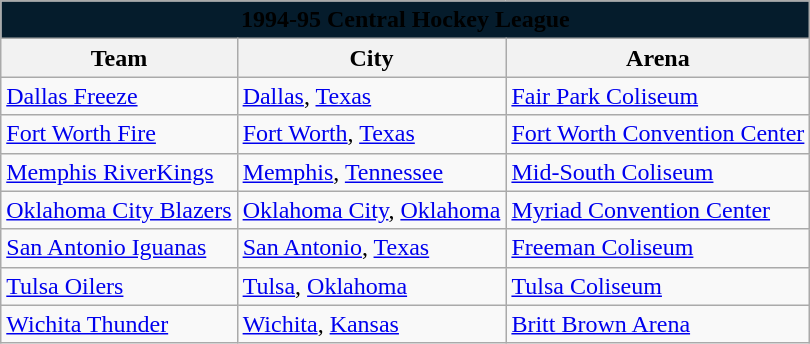<table class="wikitable" style="width:auto">
<tr>
<td bgcolor="#051C2C" align="center" colspan="5"><strong><span>1994-95 Central Hockey League</span></strong></td>
</tr>
<tr>
<th>Team</th>
<th>City</th>
<th>Arena</th>
</tr>
<tr>
<td><a href='#'>Dallas Freeze</a></td>
<td><a href='#'>Dallas</a>, <a href='#'>Texas</a></td>
<td><a href='#'>Fair Park Coliseum</a></td>
</tr>
<tr>
<td><a href='#'>Fort Worth Fire</a></td>
<td><a href='#'>Fort Worth</a>, <a href='#'>Texas</a></td>
<td><a href='#'>Fort Worth Convention Center</a></td>
</tr>
<tr>
<td><a href='#'>Memphis RiverKings</a></td>
<td><a href='#'>Memphis</a>, <a href='#'>Tennessee</a></td>
<td><a href='#'>Mid-South Coliseum</a></td>
</tr>
<tr>
<td><a href='#'>Oklahoma City Blazers</a></td>
<td><a href='#'>Oklahoma City</a>, <a href='#'>Oklahoma</a></td>
<td><a href='#'>Myriad Convention Center</a></td>
</tr>
<tr>
<td><a href='#'>San Antonio Iguanas</a></td>
<td><a href='#'>San Antonio</a>, <a href='#'>Texas</a></td>
<td><a href='#'>Freeman Coliseum</a></td>
</tr>
<tr>
<td><a href='#'>Tulsa Oilers</a></td>
<td><a href='#'>Tulsa</a>, <a href='#'>Oklahoma</a></td>
<td><a href='#'>Tulsa Coliseum</a></td>
</tr>
<tr>
<td><a href='#'>Wichita Thunder</a></td>
<td><a href='#'>Wichita</a>, <a href='#'>Kansas</a></td>
<td><a href='#'>Britt Brown Arena</a></td>
</tr>
</table>
